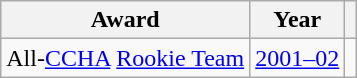<table class="wikitable">
<tr>
<th>Award</th>
<th>Year</th>
<th></th>
</tr>
<tr>
<td>All-<a href='#'>CCHA</a> <a href='#'>Rookie Team</a></td>
<td><a href='#'>2001–02</a></td>
<td></td>
</tr>
</table>
